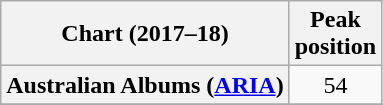<table class="wikitable sortable plainrowheaders" style="text-align:center">
<tr>
<th scope="col">Chart (2017–18)</th>
<th scope="col">Peak<br> position</th>
</tr>
<tr>
<th scope="row">Australian Albums (<a href='#'>ARIA</a>)</th>
<td>54</td>
</tr>
<tr>
</tr>
<tr>
</tr>
<tr>
</tr>
<tr>
</tr>
<tr>
</tr>
<tr>
</tr>
<tr>
</tr>
<tr>
</tr>
</table>
